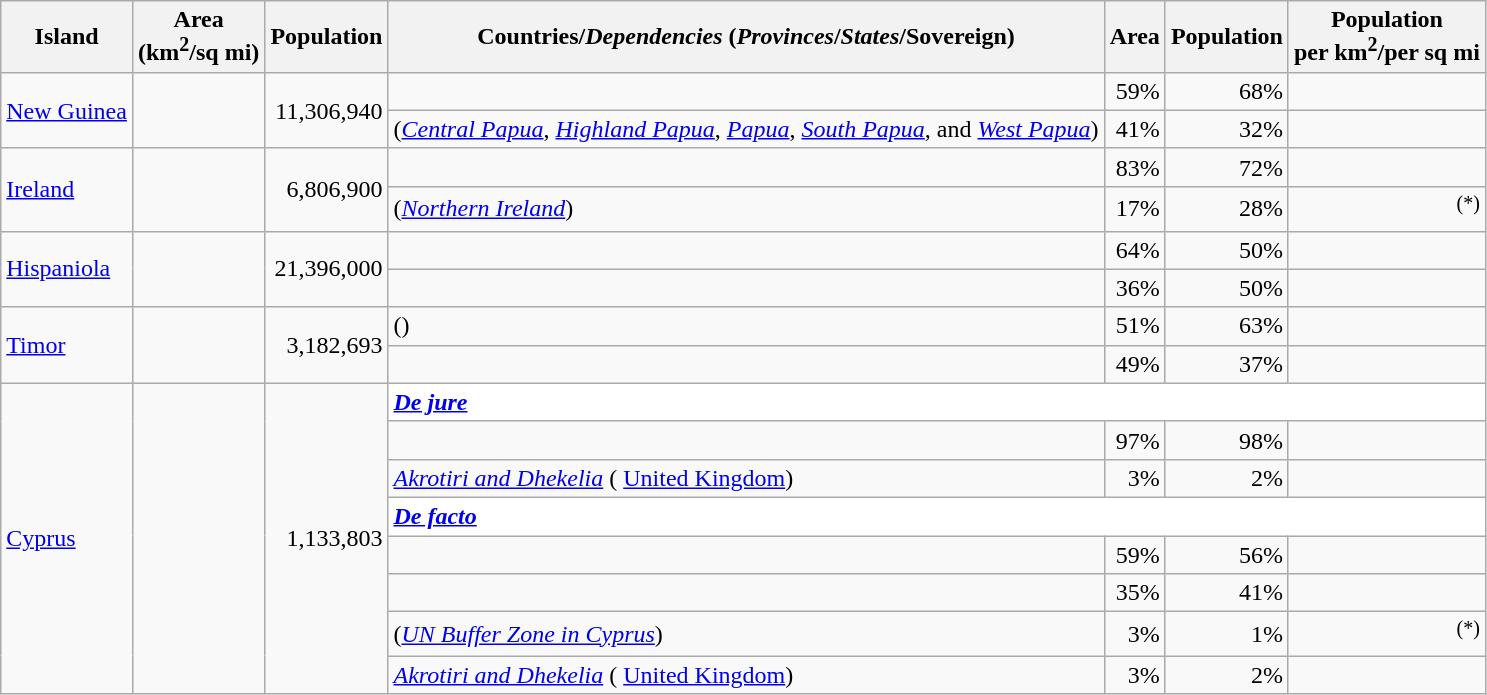<table class="wikitable sortable" style="text-align:left">
<tr>
<th scope="col">Island</th>
<th scope="col" data-sort-type="number">Area <br>(km<sup>2</sup>/sq mi)</th>
<th scope="col" data-sort-type="number">Population</th>
<th scope="col" class="unsortable">Countries/<em>Dependencies</em> (<em>Provinces</em>/<em>States</em>/Sovereign)</th>
<th scope="col" class="unsortable">Area</th>
<th scope="col" class="unsortable">Population</th>
<th scope="col" data-sort-type="number" class="unsortable">Population<br>per km<sup>2</sup>/per sq mi</th>
</tr>
<tr>
<td rowspan=2><a href='#'>New Guinea</a></td>
<td rowspan=2 align=right><br></td>
<td rowspan=2 align=right>11,306,940</td>
<td></td>
<td align=right>59%</td>
<td align=right>68%</td>
<td align=right></td>
</tr>
<tr>
<td> (<em><a href='#'>Central Papua</a></em>, <em><a href='#'>Highland Papua</a></em>, <em><a href='#'>Papua</a></em>, <em><a href='#'>South Papua</a></em>, and <em><a href='#'>West Papua</a></em>)</td>
<td align=right>41%</td>
<td align=right>32%</td>
<td align=right></td>
</tr>
<tr>
<td rowspan=2><a href='#'>Ireland</a></td>
<td rowspan=2 align=right><br></td>
<td rowspan=2 align=right>6,806,900</td>
<td></td>
<td align=right>83%</td>
<td align=right>72%</td>
<td align=right></td>
</tr>
<tr>
<td> (<em><a href='#'>Northern Ireland</a></em>)</td>
<td align=right>17%</td>
<td align=right>28%</td>
<td align=right><sup>(*)</sup></td>
</tr>
<tr>
<td rowspan=2><a href='#'>Hispaniola</a></td>
<td rowspan=2 align=right><br></td>
<td rowspan=2 align=right>21,396,000</td>
<td></td>
<td align=right>64%</td>
<td align=right>50%</td>
<td align=right></td>
</tr>
<tr>
<td></td>
<td align=right>36%</td>
<td align=right>50%</td>
<td align=right></td>
</tr>
<tr>
<td rowspan=2><a href='#'>Timor</a></td>
<td rowspan=2 align=right><br></td>
<td rowspan=2 align=right>3,182,693</td>
<td> (<em></em>)</td>
<td align=right>51%</td>
<td align=right>63%</td>
<td align=right></td>
</tr>
<tr>
<td></td>
<td align=right>49%</td>
<td align=right>37%</td>
<td align=right></td>
</tr>
<tr>
<td rowspan=8><a href='#'>Cyprus</a></td>
<td rowspan=8 align=right><br></td>
<td rowspan=8 align=right>1,133,803</td>
<td colspan=4 style="background:#FFF;"><strong><em><a href='#'>De jure</a></em></strong></td>
</tr>
<tr>
<td></td>
<td align=right>97%</td>
<td align=right>98%</td>
<td align=right></td>
</tr>
<tr>
<td> <em><a href='#'>Akrotiri and Dhekelia</a></em> ( <a href='#'>United Kingdom</a>)</td>
<td align=right>3%</td>
<td align=right>2%</td>
<td align=right></td>
</tr>
<tr>
<td colspan=4 style="background:#FFF;"><strong><em><a href='#'>De facto</a></em></strong></td>
</tr>
<tr>
<td></td>
<td align=right>59%</td>
<td align=right>56%</td>
<td align=right></td>
</tr>
<tr>
<td></td>
<td align=right>35%</td>
<td align=right>41%</td>
<td align=right></td>
</tr>
<tr>
<td> (<em><a href='#'>UN Buffer Zone in Cyprus</a></em>)</td>
<td align=right>3%</td>
<td align=right>1%</td>
<td align=right><sup>(*)</sup></td>
</tr>
<tr>
<td> <em><a href='#'>Akrotiri and Dhekelia</a></em> ( <a href='#'>United Kingdom</a>)</td>
<td align=right>3%</td>
<td align=right>2%</td>
<td align=right></td>
</tr>
</table>
